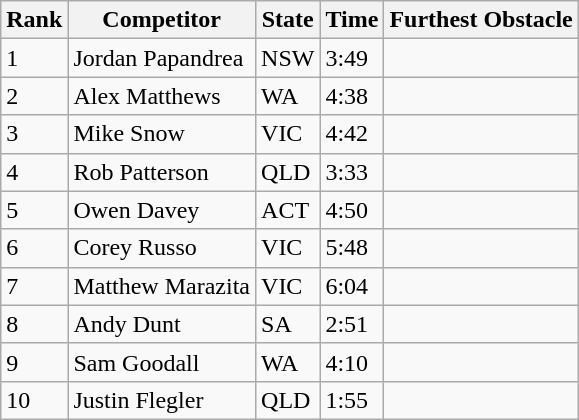<table class="wikitable sortable mw-collapsible">
<tr>
<th>Rank</th>
<th>Competitor</th>
<th>State</th>
<th>Time</th>
<th>Furthest Obstacle</th>
</tr>
<tr>
<td>1</td>
<td>Jordan Papandrea</td>
<td>NSW</td>
<td>3:49</td>
<td></td>
</tr>
<tr>
<td>2</td>
<td>Alex Matthews</td>
<td>WA</td>
<td>4:38</td>
<td></td>
</tr>
<tr>
<td>3</td>
<td>Mike Snow</td>
<td>VIC</td>
<td>4:42</td>
<td></td>
</tr>
<tr>
<td>4</td>
<td>Rob Patterson</td>
<td>QLD</td>
<td>3:33</td>
<td></td>
</tr>
<tr>
<td>5</td>
<td>Owen Davey</td>
<td>ACT</td>
<td>4:50</td>
<td></td>
</tr>
<tr>
<td>6</td>
<td>Corey Russo</td>
<td>VIC</td>
<td>5:48</td>
<td></td>
</tr>
<tr>
<td>7</td>
<td>Matthew Marazita</td>
<td>VIC</td>
<td>6:04</td>
<td></td>
</tr>
<tr>
<td>8</td>
<td>Andy Dunt</td>
<td>SA</td>
<td>2:51</td>
<td></td>
</tr>
<tr>
<td>9</td>
<td>Sam Goodall</td>
<td>WA</td>
<td>4:10</td>
<td></td>
</tr>
<tr>
<td>10</td>
<td>Justin Flegler</td>
<td>QLD</td>
<td>1:55</td>
<td></td>
</tr>
</table>
